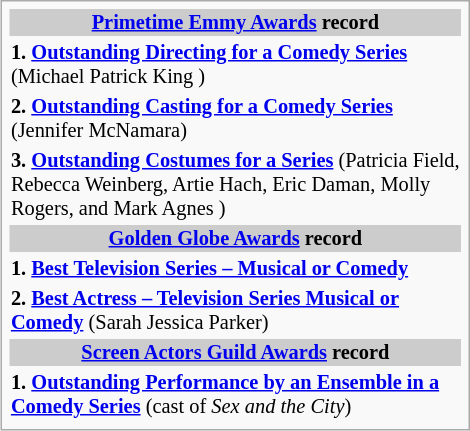<table class="infobox" style="width: 23em; font-size: 85%;">
<tr style="background:#ccc; text-align:center;">
<th colspan="2"><a href='#'>Primetime Emmy Awards</a> record</th>
</tr>
<tr>
<td><strong>1. <a href='#'>Outstanding Directing for a Comedy Series</a></strong> (Michael Patrick King )</td>
</tr>
<tr>
<td><strong>2. <a href='#'>Outstanding Casting for a Comedy Series</a></strong> (Jennifer McNamara)</td>
</tr>
<tr>
<td><strong>3. <a href='#'>Outstanding Costumes for a Series</a></strong> (Patricia Field, Rebecca Weinberg, Artie Hach, Eric Daman, Molly Rogers, and Mark Agnes )</td>
</tr>
<tr style="background:#ccc; text-align:center;">
<th colspan="2"><a href='#'>Golden Globe Awards</a> record</th>
</tr>
<tr>
<td><strong>1. <a href='#'>Best Television Series – Musical or Comedy</a></strong></td>
</tr>
<tr>
<td><strong>2. <a href='#'>Best Actress – Television Series Musical or Comedy</a></strong> (Sarah Jessica Parker)</td>
</tr>
<tr style="background:#ccc; text-align:center;">
<th colspan="2"><a href='#'>Screen Actors Guild Awards</a> record</th>
</tr>
<tr>
<td><strong>1. <a href='#'>Outstanding Performance by an Ensemble in a Comedy Series</a></strong>  (cast of <em>Sex and the City</em>)</td>
</tr>
<tr>
</tr>
</table>
